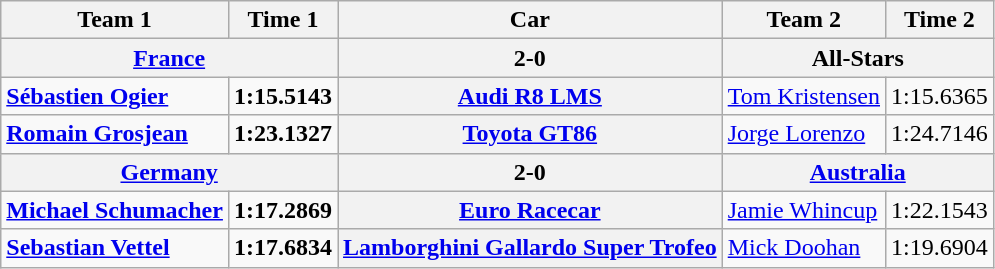<table class="wikitable">
<tr>
<th>Team 1</th>
<th>Time 1</th>
<th>Car</th>
<th>Team 2</th>
<th>Time 2</th>
</tr>
<tr>
<th colspan=2> <a href='#'>France</a></th>
<th>2-0</th>
<th colspan=2> All-Stars</th>
</tr>
<tr>
<td><strong><a href='#'>Sébastien Ogier</a></strong></td>
<td><strong>1:15.5143</strong></td>
<th><a href='#'>Audi R8 LMS</a></th>
<td><a href='#'>Tom Kristensen</a></td>
<td>1:15.6365</td>
</tr>
<tr>
<td><strong><a href='#'>Romain Grosjean</a></strong></td>
<td><strong>1:23.1327</strong></td>
<th><a href='#'>Toyota GT86</a></th>
<td><a href='#'>Jorge Lorenzo</a></td>
<td>1:24.7146</td>
</tr>
<tr>
<th colspan=2> <a href='#'>Germany</a></th>
<th>2-0</th>
<th colspan=2> <a href='#'>Australia</a></th>
</tr>
<tr>
<td><strong><a href='#'>Michael Schumacher</a></strong></td>
<td><strong>1:17.2869</strong></td>
<th><a href='#'>Euro Racecar</a></th>
<td><a href='#'>Jamie Whincup</a></td>
<td>1:22.1543 </td>
</tr>
<tr>
<td><strong><a href='#'>Sebastian Vettel</a></strong></td>
<td><strong>1:17.6834</strong> </td>
<th><a href='#'>Lamborghini Gallardo Super Trofeo</a></th>
<td><a href='#'>Mick Doohan</a></td>
<td>1:19.6904</td>
</tr>
</table>
